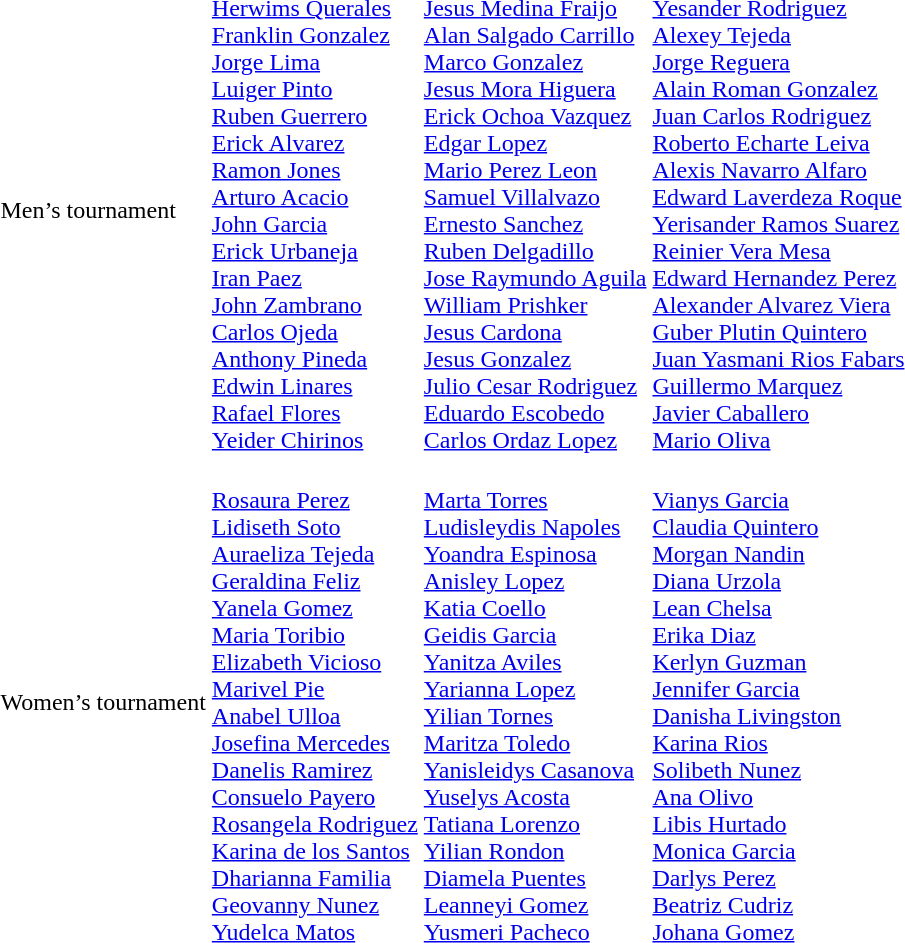<table>
<tr>
<td>Men’s tournament</td>
<td><br><a href='#'>Herwims Querales</a><br><a href='#'>Franklin Gonzalez</a><br><a href='#'>Jorge Lima</a><br><a href='#'>Luiger Pinto</a><br><a href='#'>Ruben Guerrero</a><br><a href='#'>Erick Alvarez</a><br><a href='#'>Ramon Jones</a><br><a href='#'>Arturo Acacio</a><br><a href='#'>John Garcia</a><br><a href='#'>Erick Urbaneja</a><br><a href='#'>Iran Paez</a><br><a href='#'>John Zambrano</a><br><a href='#'>Carlos Ojeda</a><br><a href='#'>Anthony Pineda</a><br><a href='#'>Edwin Linares</a><br><a href='#'>Rafael Flores</a><br><a href='#'>Yeider Chirinos</a></td>
<td><br><a href='#'>Jesus Medina Fraijo</a><br><a href='#'>Alan Salgado Carrillo</a><br><a href='#'>Marco Gonzalez</a><br><a href='#'>Jesus Mora Higuera</a><br><a href='#'>Erick Ochoa Vazquez</a><br><a href='#'>Edgar Lopez</a><br><a href='#'>Mario Perez Leon</a><br><a href='#'>Samuel Villalvazo</a><br><a href='#'>Ernesto Sanchez</a><br><a href='#'>Ruben Delgadillo</a><br><a href='#'>Jose Raymundo Aguila</a><br><a href='#'>William Prishker</a><br><a href='#'>Jesus Cardona</a><br><a href='#'>Jesus Gonzalez</a><br><a href='#'>Julio Cesar Rodriguez</a><br><a href='#'>Eduardo Escobedo</a><br><a href='#'>Carlos Ordaz Lopez</a></td>
<td><br><a href='#'>Yesander Rodriguez</a><br><a href='#'>Alexey Tejeda</a><br><a href='#'>Jorge Reguera</a><br><a href='#'>Alain Roman Gonzalez</a><br><a href='#'>Juan Carlos Rodriguez</a><br><a href='#'>Roberto Echarte Leiva</a><br><a href='#'>Alexis Navarro Alfaro</a><br><a href='#'>Edward Laverdeza Roque</a><br><a href='#'>Yerisander Ramos Suarez</a><br><a href='#'>Reinier Vera Mesa</a><br><a href='#'>Edward Hernandez Perez</a><br><a href='#'>Alexander Alvarez Viera</a><br><a href='#'>Guber Plutin Quintero</a><br><a href='#'>Juan Yasmani Rios Fabars</a><br><a href='#'>Guillermo Marquez</a><br><a href='#'>Javier Caballero</a><br><a href='#'>Mario Oliva</a></td>
</tr>
<tr>
<td>Women’s tournament</td>
<td><br><a href='#'>Rosaura Perez</a><br><a href='#'>Lidiseth Soto</a><br><a href='#'>Auraeliza Tejeda</a><br><a href='#'>Geraldina Feliz</a><br><a href='#'>Yanela Gomez</a><br><a href='#'>Maria Toribio</a><br><a href='#'>Elizabeth Vicioso</a><br><a href='#'>Marivel Pie</a><br><a href='#'>Anabel Ulloa</a><br><a href='#'>Josefina Mercedes</a><br><a href='#'>Danelis Ramirez</a><br><a href='#'>Consuelo Payero</a><br><a href='#'>Rosangela Rodriguez</a><br><a href='#'>Karina de los Santos</a><br><a href='#'>Dharianna Familia</a><br><a href='#'>Geovanny Nunez</a><br><a href='#'>Yudelca Matos</a></td>
<td><br><a href='#'>Marta Torres</a><br><a href='#'>Ludisleydis Napoles</a><br><a href='#'>Yoandra Espinosa</a><br><a href='#'>Anisley Lopez</a><br><a href='#'>Katia Coello</a><br><a href='#'>Geidis Garcia</a><br><a href='#'>Yanitza Aviles</a><br><a href='#'>Yarianna Lopez</a><br><a href='#'>Yilian Tornes</a><br><a href='#'>Maritza Toledo</a><br><a href='#'>Yanisleidys Casanova</a><br><a href='#'>Yuselys Acosta</a><br><a href='#'>Tatiana Lorenzo</a><br><a href='#'>Yilian Rondon</a><br><a href='#'>Diamela Puentes</a><br><a href='#'>Leanneyi Gomez</a><br><a href='#'>Yusmeri Pacheco</a></td>
<td><br><a href='#'>Vianys Garcia</a><br><a href='#'>Claudia Quintero</a><br><a href='#'>Morgan Nandin</a><br><a href='#'>Diana Urzola</a><br><a href='#'>Lean Chelsa</a><br><a href='#'>Erika Diaz</a><br><a href='#'>Kerlyn Guzman</a><br><a href='#'>Jennifer Garcia</a><br><a href='#'>Danisha Livingston</a><br><a href='#'>Karina Rios</a><br><a href='#'>Solibeth Nunez</a><br><a href='#'>Ana Olivo</a><br><a href='#'>Libis Hurtado</a><br><a href='#'>Monica Garcia</a><br><a href='#'>Darlys Perez</a><br><a href='#'>Beatriz Cudriz</a><br><a href='#'>Johana Gomez</a></td>
</tr>
<tr>
</tr>
</table>
